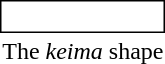<table style="margin:1em;float: right">
<tr>
<td style="border: solid thin; padding: 1px"><br></td>
</tr>
<tr>
<td style="text-align:center">The <em>keima</em> shape</td>
</tr>
</table>
